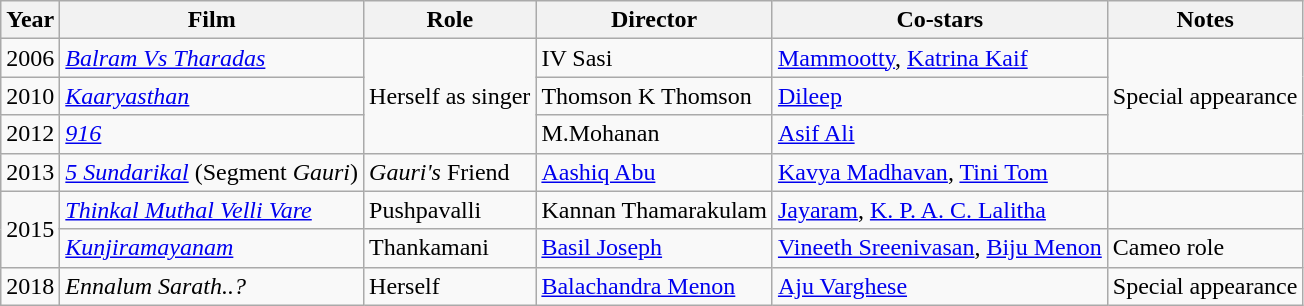<table class="wikitable">
<tr>
<th>Year</th>
<th>Film</th>
<th>Role</th>
<th>Director</th>
<th>Co-stars</th>
<th>Notes</th>
</tr>
<tr>
<td>2006</td>
<td><em><a href='#'>Balram Vs Tharadas</a></em></td>
<td rowspan=3>Herself as singer</td>
<td>IV Sasi</td>
<td><a href='#'>Mammootty</a>, <a href='#'>Katrina Kaif</a></td>
<td rowspan=3>Special appearance</td>
</tr>
<tr>
<td>2010</td>
<td><em><a href='#'>Kaaryasthan</a></em></td>
<td>Thomson K Thomson</td>
<td><a href='#'>Dileep</a></td>
</tr>
<tr>
<td>2012</td>
<td><em><a href='#'>916</a></em></td>
<td>M.Mohanan</td>
<td><a href='#'>Asif Ali</a></td>
</tr>
<tr>
<td>2013</td>
<td><em><a href='#'>5 Sundarikal</a></em> (Segment <em>Gauri</em>)</td>
<td><em>Gauri's</em> Friend</td>
<td><a href='#'>Aashiq Abu</a></td>
<td><a href='#'>Kavya Madhavan</a>, <a href='#'>Tini Tom</a></td>
<td></td>
</tr>
<tr>
<td rowspan=2>2015</td>
<td><em><a href='#'>Thinkal Muthal Velli Vare</a></em></td>
<td>Pushpavalli</td>
<td>Kannan Thamarakulam</td>
<td><a href='#'>Jayaram</a>, <a href='#'>K. P. A. C. Lalitha</a></td>
<td></td>
</tr>
<tr>
<td><em><a href='#'>Kunjiramayanam</a></em></td>
<td>Thankamani</td>
<td><a href='#'>Basil Joseph</a></td>
<td><a href='#'>Vineeth Sreenivasan</a>, <a href='#'>Biju Menon</a></td>
<td>Cameo role</td>
</tr>
<tr>
<td>2018</td>
<td><em>Ennalum Sarath..?</em></td>
<td>Herself</td>
<td><a href='#'>Balachandra Menon</a></td>
<td><a href='#'>Aju Varghese </a></td>
<td>Special appearance</td>
</tr>
</table>
